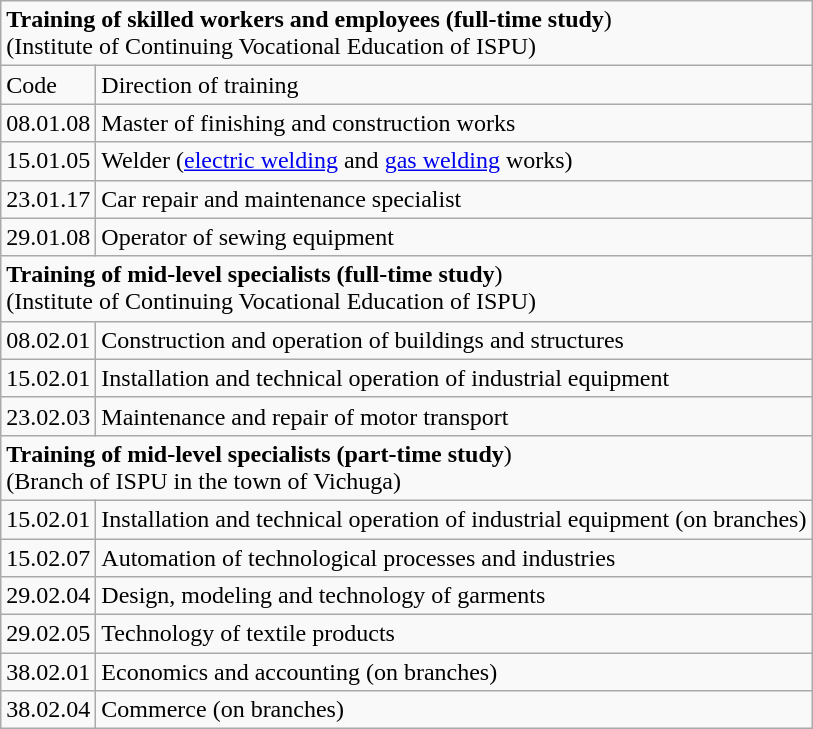<table class="wikitable">
<tr>
<td colspan="2"><strong>Training of skilled workers and employees  (full-time study</strong>)<br>(Institute of Continuing Vocational Education of   ISPU)</td>
</tr>
<tr>
<td>Code</td>
<td>Direction of training</td>
</tr>
<tr>
<td>08.01.08</td>
<td>Master of finishing and construction works</td>
</tr>
<tr>
<td>15.01.05</td>
<td>Welder (<a href='#'>electric welding</a> and <a href='#'>gas welding</a> works)</td>
</tr>
<tr>
<td>23.01.17</td>
<td>Car repair and maintenance specialist</td>
</tr>
<tr>
<td>29.01.08</td>
<td>Operator of   sewing equipment</td>
</tr>
<tr>
<td colspan="2"><strong>Training of mid-level specialists (full-time study</strong>)<br>(Institute of Continuing Vocational Education of   ISPU)</td>
</tr>
<tr>
<td>08.02.01</td>
<td>Construction and operation of buildings and structures</td>
</tr>
<tr>
<td>15.02.01</td>
<td>Installation and technical operation of industrial equipment</td>
</tr>
<tr>
<td>23.02.03</td>
<td>Maintenance and repair of motor transport</td>
</tr>
<tr>
<td colspan="2"><strong>Training of mid-level specialists (part-time study</strong>)<br>(Branch of ISPU in the town of Vichuga)</td>
</tr>
<tr>
<td>15.02.01</td>
<td>Installation and technical operation of industrial equipment        (on branches)</td>
</tr>
<tr>
<td>15.02.07</td>
<td>Automation of technological processes and industries</td>
</tr>
<tr>
<td>29.02.04</td>
<td>Design,  modeling and technology of garments</td>
</tr>
<tr>
<td>29.02.05</td>
<td>Technology of textile products</td>
</tr>
<tr>
<td>38.02.01</td>
<td>Economics and accounting (on branches)</td>
</tr>
<tr>
<td>38.02.04</td>
<td>Commerce (on branches)</td>
</tr>
</table>
